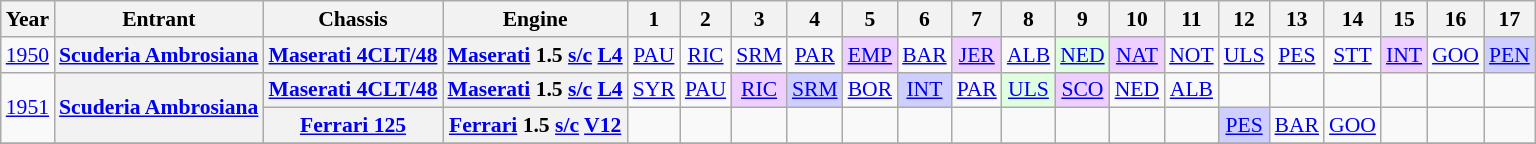<table class="wikitable" style="text-align:center; font-size:90%">
<tr>
<th>Year</th>
<th>Entrant</th>
<th>Chassis</th>
<th>Engine</th>
<th>1</th>
<th>2</th>
<th>3</th>
<th>4</th>
<th>5</th>
<th>6</th>
<th>7</th>
<th>8</th>
<th>9</th>
<th>10</th>
<th>11</th>
<th>12</th>
<th>13</th>
<th>14</th>
<th>15</th>
<th>16</th>
<th>17</th>
</tr>
<tr>
<td><a href='#'>1950</a></td>
<th><a href='#'>Scuderia Ambrosiana</a></th>
<th><a href='#'>Maserati 4CLT/48</a></th>
<th><a href='#'>Maserati</a> 1.5 <a href='#'>s/c</a> <a href='#'>L4</a></th>
<td><a href='#'>PAU</a></td>
<td><a href='#'>RIC</a></td>
<td><a href='#'>SRM</a></td>
<td><a href='#'>PAR</a></td>
<td style="background:#EFCFFF;"><a href='#'>EMP</a><br></td>
<td><a href='#'>BAR</a></td>
<td style="background:#EFCFFF;"><a href='#'>JER</a><br></td>
<td><a href='#'>ALB</a></td>
<td style="background:#DFFFDF;"><a href='#'>NED</a><br></td>
<td style="background:#EFCFFF;"><a href='#'>NAT</a><br></td>
<td><a href='#'>NOT</a></td>
<td><a href='#'>ULS</a><br></td>
<td><a href='#'>PES</a></td>
<td><a href='#'>STT</a></td>
<td style="background:#EFCFFF;"><a href='#'>INT</a><br></td>
<td><a href='#'>GOO</a></td>
<td style="background:#CFCFFF;"><a href='#'>PEN</a><br></td>
</tr>
<tr>
<td rowspan=2><a href='#'>1951</a></td>
<th rowspan=2><a href='#'>Scuderia Ambrosiana</a></th>
<th><a href='#'>Maserati 4CLT/48</a></th>
<th><a href='#'>Maserati</a> 1.5 <a href='#'>s/c</a> <a href='#'>L4</a></th>
<td><a href='#'>SYR</a></td>
<td><a href='#'>PAU</a></td>
<td style="background:#EFCFFF;"><a href='#'>RIC</a><br></td>
<td style="background:#CFCFFF;"><a href='#'>SRM</a><br></td>
<td><a href='#'>BOR</a></td>
<td style="background:#CFCFFF;"><a href='#'>INT</a><br></td>
<td><a href='#'>PAR</a></td>
<td style="background:#DFFFDF"><a href='#'>ULS</a><br></td>
<td style="background:#EFCFFF;"><a href='#'>SCO</a><br></td>
<td><a href='#'>NED</a></td>
<td><a href='#'>ALB</a></td>
<td></td>
<td></td>
<td></td>
<td></td>
<td></td>
<td></td>
</tr>
<tr>
<th><a href='#'>Ferrari 125</a></th>
<th><a href='#'>Ferrari</a> 1.5 <a href='#'>s/c</a> <a href='#'>V12</a></th>
<td></td>
<td></td>
<td></td>
<td></td>
<td></td>
<td></td>
<td></td>
<td></td>
<td></td>
<td></td>
<td></td>
<td style="background:#CFCFFF;"><a href='#'>PES</a><br></td>
<td><a href='#'>BAR</a></td>
<td><a href='#'>GOO</a></td>
<td></td>
<td></td>
<td></td>
</tr>
<tr>
</tr>
</table>
